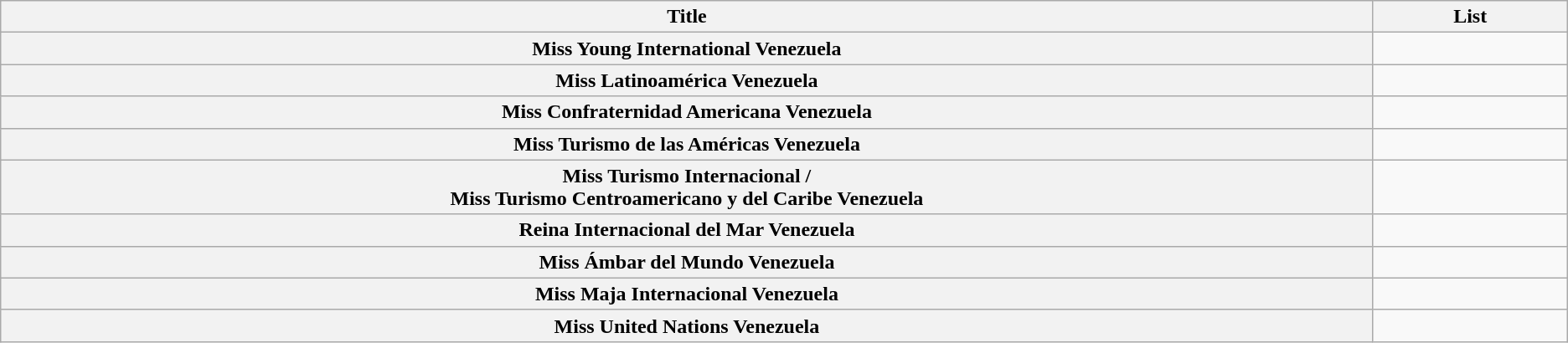<table class="wikitable">
<tr>
<th width="15%">Title</th>
<th width="2%">List</th>
</tr>
<tr>
<th>Miss Young International Venezuela</th>
<td></td>
</tr>
<tr>
<th>Miss Latinoamérica Venezuela</th>
<td></td>
</tr>
<tr>
<th>Miss Confraternidad Americana Venezuela</th>
<td></td>
</tr>
<tr>
<th>Miss Turismo de las Américas Venezuela</th>
<td></td>
</tr>
<tr>
<th>Miss Turismo Internacional /<br>Miss Turismo Centroamericano y del Caribe Venezuela</th>
<td></td>
</tr>
<tr>
<th>Reina Internacional del Mar Venezuela</th>
<td></td>
</tr>
<tr>
<th>Miss Ámbar del Mundo Venezuela</th>
<td></td>
</tr>
<tr>
<th>Miss Maja Internacional Venezuela</th>
<td></td>
</tr>
<tr>
<th>Miss United Nations Venezuela</th>
<td></td>
</tr>
</table>
